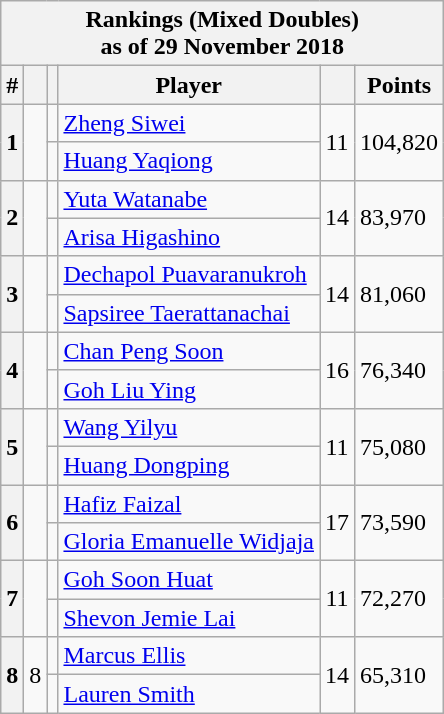<table class="sortable wikitable">
<tr>
<th colspan="6">Rankings (Mixed Doubles)<br>as of 29 November 2018</th>
</tr>
<tr>
<th>#</th>
<th></th>
<th></th>
<th>Player</th>
<th></th>
<th>Points</th>
</tr>
<tr>
<th rowspan="2">1</th>
<td rowspan="2" align="center"></td>
<td></td>
<td><a href='#'>Zheng Siwei</a></td>
<td align="center" rowspan="2">11</td>
<td rowspan="2">104,820</td>
</tr>
<tr>
<td></td>
<td><a href='#'>Huang Yaqiong</a></td>
</tr>
<tr>
<th rowspan="2">2</th>
<td rowspan="2" align="center"></td>
<td></td>
<td><a href='#'>Yuta Watanabe</a></td>
<td align="center" rowspan="2">14</td>
<td rowspan="2">83,970</td>
</tr>
<tr>
<td></td>
<td><a href='#'>Arisa Higashino</a></td>
</tr>
<tr>
<th rowspan="2">3</th>
<td rowspan="2" align="center"></td>
<td></td>
<td><a href='#'>Dechapol Puavaranukroh</a></td>
<td align="center" rowspan="2">14</td>
<td rowspan="2">81,060</td>
</tr>
<tr>
<td></td>
<td><a href='#'>Sapsiree Taerattanachai</a></td>
</tr>
<tr>
<th rowspan="2">4</th>
<td rowspan="2" align="center"></td>
<td></td>
<td><a href='#'>Chan Peng Soon</a></td>
<td align="center" rowspan="2">16</td>
<td rowspan="2">76,340</td>
</tr>
<tr>
<td></td>
<td><a href='#'>Goh Liu Ying</a></td>
</tr>
<tr>
<th rowspan="2">5</th>
<td rowspan="2" align="center"></td>
<td></td>
<td><a href='#'>Wang Yilyu</a></td>
<td align="center" rowspan="2">11</td>
<td rowspan="2">75,080</td>
</tr>
<tr>
<td></td>
<td><a href='#'>Huang Dongping</a></td>
</tr>
<tr>
<th rowspan="2">6</th>
<td rowspan="2" align="center"></td>
<td></td>
<td><a href='#'>Hafiz Faizal</a></td>
<td align="center" rowspan="2">17</td>
<td rowspan="2">73,590</td>
</tr>
<tr>
<td></td>
<td><a href='#'>Gloria Emanuelle Widjaja</a></td>
</tr>
<tr>
<th rowspan="2">7</th>
<td rowspan="2" align="center"></td>
<td></td>
<td><a href='#'>Goh Soon Huat</a></td>
<td align="center" rowspan="2">11</td>
<td rowspan="2">72,270</td>
</tr>
<tr>
<td></td>
<td><a href='#'>Shevon Jemie Lai</a></td>
</tr>
<tr>
<th rowspan="2">8</th>
<td rowspan="2" align="center"> 8</td>
<td></td>
<td><a href='#'>Marcus Ellis</a></td>
<td align="center" rowspan="2">14</td>
<td rowspan="2">65,310</td>
</tr>
<tr>
<td></td>
<td><a href='#'>Lauren Smith</a></td>
</tr>
</table>
